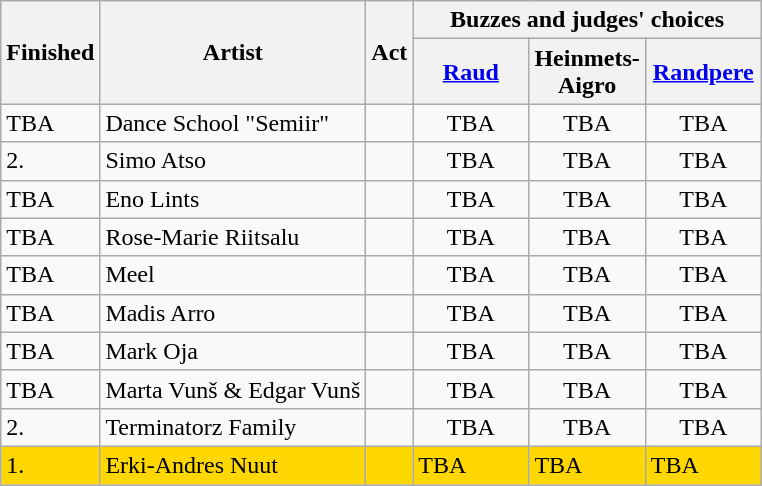<table class="wikitable">
<tr>
<th rowspan=2>Finished</th>
<th rowspan=2>Artist</th>
<th rowspan=2>Act</th>
<th colspan=3>Buzzes and judges' choices</th>
</tr>
<tr>
<th width="70"><a href='#'>Raud</a></th>
<th width="70">Heinmets-Aigro</th>
<th width="70"><a href='#'>Randpere</a></th>
</tr>
<tr>
<td>TBA</td>
<td>Dance School "Semiir"</td>
<td></td>
<td align="center">TBA</td>
<td align="center">TBA</td>
<td align="center">TBA</td>
</tr>
<tr>
<td>2.</td>
<td>Simo Atso</td>
<td></td>
<td align="center">TBA</td>
<td align="center">TBA</td>
<td align="center">TBA</td>
</tr>
<tr>
<td>TBA</td>
<td>Eno Lints</td>
<td></td>
<td align="center">TBA</td>
<td align="center">TBA</td>
<td align="center">TBA</td>
</tr>
<tr>
<td>TBA</td>
<td>Rose-Marie Riitsalu</td>
<td></td>
<td align="center">TBA</td>
<td align="center">TBA</td>
<td align="center">TBA</td>
</tr>
<tr>
<td>TBA</td>
<td>Meel</td>
<td></td>
<td align="center">TBA</td>
<td align="center">TBA</td>
<td align="center">TBA</td>
</tr>
<tr>
<td>TBA</td>
<td>Madis Arro</td>
<td></td>
<td align="center">TBA</td>
<td align="center">TBA</td>
<td align="center">TBA</td>
</tr>
<tr>
<td>TBA</td>
<td>Mark Oja</td>
<td></td>
<td align="center">TBA</td>
<td align="center">TBA</td>
<td align="center">TBA</td>
</tr>
<tr>
<td>TBA</td>
<td>Marta Vunš & Edgar Vunš</td>
<td></td>
<td align="center">TBA</td>
<td align="center">TBA</td>
<td align="center">TBA</td>
</tr>
<tr>
<td>2.</td>
<td>Terminatorz Family</td>
<td></td>
<td align="center">TBA</td>
<td align="center">TBA</td>
<td align="center">TBA</td>
</tr>
<tr>
<td style="background-color:gold;align="center">1.</td>
<td style="background-color:gold;align="center">Erki-Andres Nuut </td>
<td style="background-color:gold;align="center"></td>
<td style="background-color:gold;align="center">TBA</td>
<td style="background-color:gold;align="center">TBA</td>
<td style="background-color:gold;align="center">TBA</td>
</tr>
</table>
